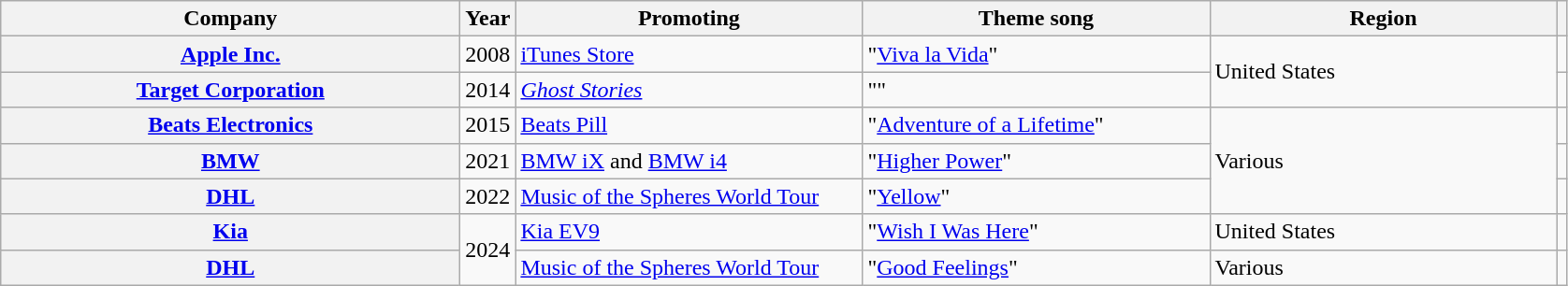<table class="wikitable sortable plainrowheaders">
<tr>
<th scope="col" style="width:20em;">Company</th>
<th scope="col" style="width:2em;">Year</th>
<th scope="col" style="width:15em;">Promoting</th>
<th scope="col" style="width:15em;">Theme song</th>
<th scope="col" style="width:15em;">Region</th>
<th scope="col" class="unsortable"></th>
</tr>
<tr>
<th scope="row"><a href='#'>Apple Inc.</a></th>
<td style="text-align:center;">2008</td>
<td><a href='#'>iTunes Store</a></td>
<td>"<a href='#'>Viva la Vida</a>"</td>
<td rowspan="2">United States</td>
<td style="text-align:center;"></td>
</tr>
<tr>
<th scope="row"><a href='#'>Target Corporation</a></th>
<td style="text-align:center;">2014</td>
<td><em><a href='#'>Ghost Stories</a></em></td>
<td>""</td>
<td style="text-align:center;"></td>
</tr>
<tr>
<th scope="row"><a href='#'>Beats Electronics</a></th>
<td style="text-align:center;">2015</td>
<td><a href='#'>Beats Pill</a></td>
<td>"<a href='#'>Adventure of a Lifetime</a>"</td>
<td rowspan="3">Various</td>
<td style="text-align:center;"></td>
</tr>
<tr>
<th scope="row"><a href='#'>BMW</a></th>
<td style="text-align:center;">2021</td>
<td><a href='#'>BMW iX</a> and <a href='#'>BMW i4</a></td>
<td>"<a href='#'>Higher Power</a>"</td>
<td style="text-align:center;"></td>
</tr>
<tr>
<th scope="row"><a href='#'>DHL</a></th>
<td style="text-align:center;">2022</td>
<td><a href='#'>Music of the Spheres World Tour</a></td>
<td>"<a href='#'>Yellow</a>"</td>
<td style="text-align:center;"></td>
</tr>
<tr>
<th scope="row"><a href='#'>Kia</a></th>
<td rowspan="2" style="text-align:center;">2024</td>
<td><a href='#'>Kia EV9</a></td>
<td>"<a href='#'>Wish I Was Here</a>"</td>
<td>United States</td>
<td style="text-align:center;"></td>
</tr>
<tr>
<th scope="row"><a href='#'>DHL</a></th>
<td><a href='#'>Music of the Spheres World Tour</a></td>
<td>"<a href='#'>Good Feelings</a>"</td>
<td>Various</td>
<td style="text-align:center;"></td>
</tr>
</table>
